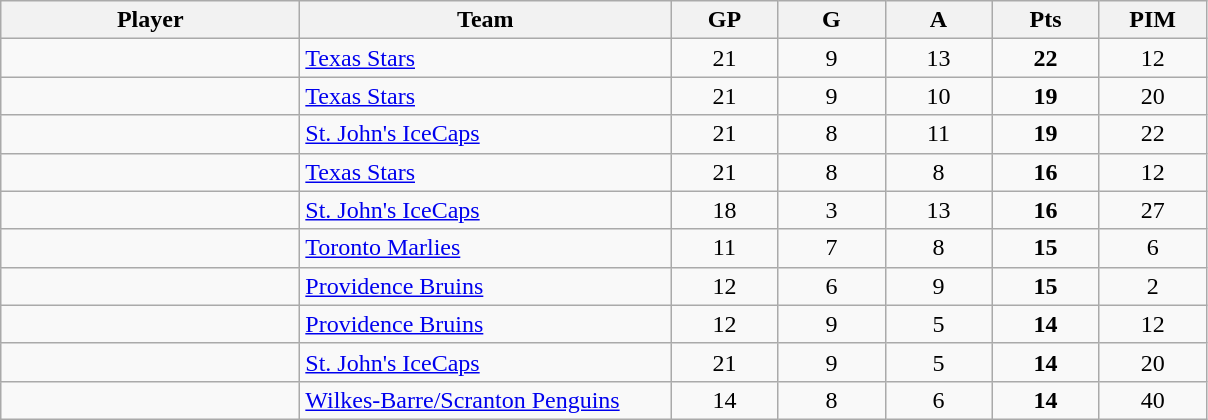<table class="wikitable sortable" style="text-align:center">
<tr>
<th style="width:12em">Player</th>
<th style="width:15em">Team</th>
<th style="width:4em">GP</th>
<th style="width:4em">G</th>
<th style="width:4em">A</th>
<th style="width:4em">Pts</th>
<th style="width:4em">PIM</th>
</tr>
<tr>
<td align=left></td>
<td align=left><a href='#'>Texas Stars</a></td>
<td>21</td>
<td>9</td>
<td>13</td>
<td><strong>22</strong></td>
<td>12</td>
</tr>
<tr>
<td align=left></td>
<td align=left><a href='#'>Texas Stars</a></td>
<td>21</td>
<td>9</td>
<td>10</td>
<td><strong>19</strong></td>
<td>20</td>
</tr>
<tr>
<td align=left></td>
<td align=left><a href='#'>St. John's IceCaps</a></td>
<td>21</td>
<td>8</td>
<td>11</td>
<td><strong>19</strong></td>
<td>22</td>
</tr>
<tr>
<td align=left></td>
<td align=left><a href='#'>Texas Stars</a></td>
<td>21</td>
<td>8</td>
<td>8</td>
<td><strong>16</strong></td>
<td>12</td>
</tr>
<tr>
<td align=left></td>
<td align=left><a href='#'>St. John's IceCaps</a></td>
<td>18</td>
<td>3</td>
<td>13</td>
<td><strong>16</strong></td>
<td>27</td>
</tr>
<tr>
<td align=left></td>
<td align=left><a href='#'>Toronto Marlies</a></td>
<td>11</td>
<td>7</td>
<td>8</td>
<td><strong>15</strong></td>
<td>6</td>
</tr>
<tr>
<td align=left></td>
<td align=left><a href='#'>Providence Bruins</a></td>
<td>12</td>
<td>6</td>
<td>9</td>
<td><strong>15</strong></td>
<td>2</td>
</tr>
<tr>
<td align=left></td>
<td align=left><a href='#'>Providence Bruins</a></td>
<td>12</td>
<td>9</td>
<td>5</td>
<td><strong>14</strong></td>
<td>12</td>
</tr>
<tr>
<td align=left></td>
<td align=left><a href='#'>St. John's IceCaps</a></td>
<td>21</td>
<td>9</td>
<td>5</td>
<td><strong>14</strong></td>
<td>20</td>
</tr>
<tr>
<td align=left></td>
<td align=left><a href='#'>Wilkes-Barre/Scranton Penguins</a></td>
<td>14</td>
<td>8</td>
<td>6</td>
<td><strong>14</strong></td>
<td>40</td>
</tr>
</table>
